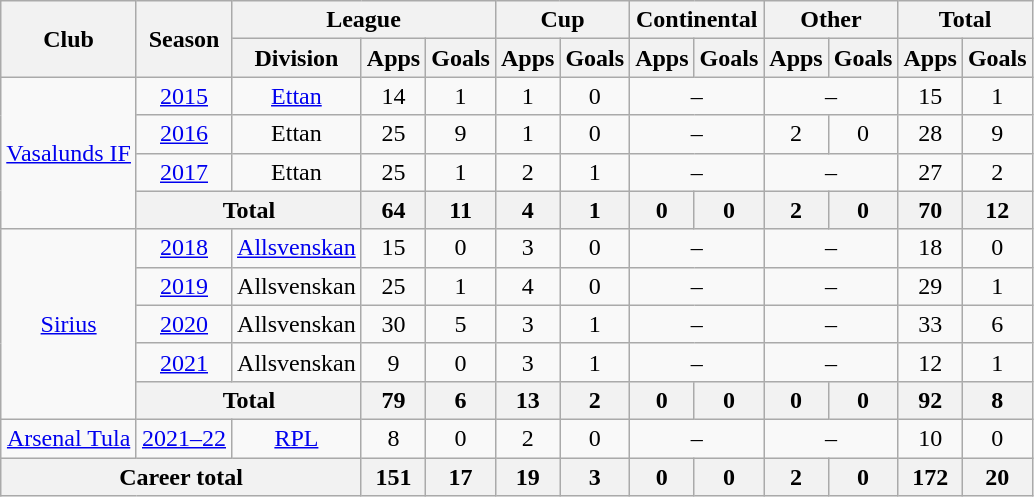<table class="wikitable" style="text-align: center;">
<tr>
<th rowspan=2>Club</th>
<th rowspan=2>Season</th>
<th colspan=3>League</th>
<th colspan=2>Cup</th>
<th colspan=2>Continental</th>
<th colspan=2>Other</th>
<th colspan=2>Total</th>
</tr>
<tr>
<th>Division</th>
<th>Apps</th>
<th>Goals</th>
<th>Apps</th>
<th>Goals</th>
<th>Apps</th>
<th>Goals</th>
<th>Apps</th>
<th>Goals</th>
<th>Apps</th>
<th>Goals</th>
</tr>
<tr>
<td rowspan="4"><a href='#'>Vasalunds IF</a></td>
<td><a href='#'>2015</a></td>
<td><a href='#'>Ettan</a></td>
<td>14</td>
<td>1</td>
<td>1</td>
<td>0</td>
<td colspan=2>–</td>
<td colspan=2>–</td>
<td>15</td>
<td>1</td>
</tr>
<tr>
<td><a href='#'>2016</a></td>
<td>Ettan</td>
<td>25</td>
<td>9</td>
<td>1</td>
<td>0</td>
<td colspan=2>–</td>
<td>2</td>
<td>0</td>
<td>28</td>
<td>9</td>
</tr>
<tr>
<td><a href='#'>2017</a></td>
<td>Ettan</td>
<td>25</td>
<td>1</td>
<td>2</td>
<td>1</td>
<td colspan=2>–</td>
<td colspan=2>–</td>
<td>27</td>
<td>2</td>
</tr>
<tr>
<th colspan=2>Total</th>
<th>64</th>
<th>11</th>
<th>4</th>
<th>1</th>
<th>0</th>
<th>0</th>
<th>2</th>
<th>0</th>
<th>70</th>
<th>12</th>
</tr>
<tr>
<td rowspan="5"><a href='#'>Sirius</a></td>
<td><a href='#'>2018</a></td>
<td><a href='#'>Allsvenskan</a></td>
<td>15</td>
<td>0</td>
<td>3</td>
<td>0</td>
<td colspan=2>–</td>
<td colspan=2>–</td>
<td>18</td>
<td>0</td>
</tr>
<tr>
<td><a href='#'>2019</a></td>
<td>Allsvenskan</td>
<td>25</td>
<td>1</td>
<td>4</td>
<td>0</td>
<td colspan=2>–</td>
<td colspan=2>–</td>
<td>29</td>
<td>1</td>
</tr>
<tr>
<td><a href='#'>2020</a></td>
<td>Allsvenskan</td>
<td>30</td>
<td>5</td>
<td>3</td>
<td>1</td>
<td colspan=2>–</td>
<td colspan=2>–</td>
<td>33</td>
<td>6</td>
</tr>
<tr>
<td><a href='#'>2021</a></td>
<td>Allsvenskan</td>
<td>9</td>
<td>0</td>
<td>3</td>
<td>1</td>
<td colspan=2>–</td>
<td colspan=2>–</td>
<td>12</td>
<td>1</td>
</tr>
<tr>
<th colspan=2>Total</th>
<th>79</th>
<th>6</th>
<th>13</th>
<th>2</th>
<th>0</th>
<th>0</th>
<th>0</th>
<th>0</th>
<th>92</th>
<th>8</th>
</tr>
<tr>
<td><a href='#'>Arsenal Tula</a></td>
<td><a href='#'>2021–22</a></td>
<td><a href='#'>RPL</a></td>
<td>8</td>
<td>0</td>
<td>2</td>
<td>0</td>
<td colspan=2>–</td>
<td colspan=2>–</td>
<td>10</td>
<td>0</td>
</tr>
<tr>
<th colspan=3>Career total</th>
<th>151</th>
<th>17</th>
<th>19</th>
<th>3</th>
<th>0</th>
<th>0</th>
<th>2</th>
<th>0</th>
<th>172</th>
<th>20</th>
</tr>
</table>
